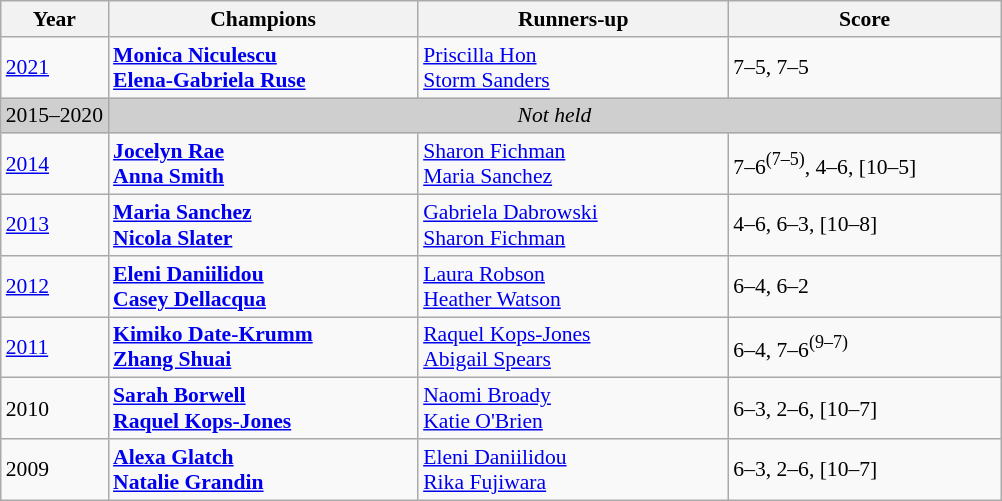<table class="wikitable" style="font-size:90%">
<tr>
<th>Year</th>
<th width="200">Champions</th>
<th width="200">Runners-up</th>
<th width="175">Score</th>
</tr>
<tr>
<td><a href='#'>2021</a></td>
<td> <strong><a href='#'>Monica Niculescu</a></strong> <br>  <strong><a href='#'>Elena-Gabriela Ruse</a></strong></td>
<td> <a href='#'>Priscilla Hon</a> <br>  <a href='#'>Storm Sanders</a></td>
<td>7–5, 7–5</td>
</tr>
<tr>
<td style="background:#cfcfcf">2015–2020</td>
<td colspan=3 align=center style="background:#cfcfcf"><em>Not held</em></td>
</tr>
<tr>
<td><a href='#'>2014</a></td>
<td> <strong><a href='#'>Jocelyn Rae</a></strong> <br>  <strong><a href='#'>Anna Smith</a></strong></td>
<td> <a href='#'>Sharon Fichman</a> <br>  <a href='#'>Maria Sanchez</a></td>
<td>7–6<sup>(7–5)</sup>, 4–6, [10–5]</td>
</tr>
<tr>
<td><a href='#'>2013</a></td>
<td> <strong><a href='#'>Maria Sanchez</a></strong> <br>  <strong><a href='#'>Nicola Slater</a></strong></td>
<td> <a href='#'>Gabriela Dabrowski</a> <br>  <a href='#'>Sharon Fichman</a></td>
<td>4–6, 6–3, [10–8]</td>
</tr>
<tr>
<td><a href='#'>2012</a></td>
<td> <strong><a href='#'>Eleni Daniilidou</a></strong> <br>  <strong><a href='#'>Casey Dellacqua</a></strong></td>
<td> <a href='#'>Laura Robson</a> <br>  <a href='#'>Heather Watson</a></td>
<td>6–4, 6–2</td>
</tr>
<tr>
<td><a href='#'>2011</a></td>
<td> <strong><a href='#'>Kimiko Date-Krumm</a></strong> <br>  <strong><a href='#'>Zhang Shuai</a></strong></td>
<td> <a href='#'>Raquel Kops-Jones</a> <br>  <a href='#'>Abigail Spears</a></td>
<td>6–4, 7–6<sup>(9–7)</sup></td>
</tr>
<tr>
<td>2010</td>
<td> <strong><a href='#'>Sarah Borwell</a></strong> <br>  <strong><a href='#'>Raquel Kops-Jones</a></strong></td>
<td> <a href='#'>Naomi Broady</a> <br>  <a href='#'>Katie O'Brien</a></td>
<td>6–3, 2–6, [10–7]</td>
</tr>
<tr>
<td>2009</td>
<td> <strong><a href='#'>Alexa Glatch</a></strong> <br>  <strong><a href='#'>Natalie Grandin</a></strong></td>
<td> <a href='#'>Eleni Daniilidou</a> <br>  <a href='#'>Rika Fujiwara</a></td>
<td>6–3, 2–6, [10–7]</td>
</tr>
</table>
